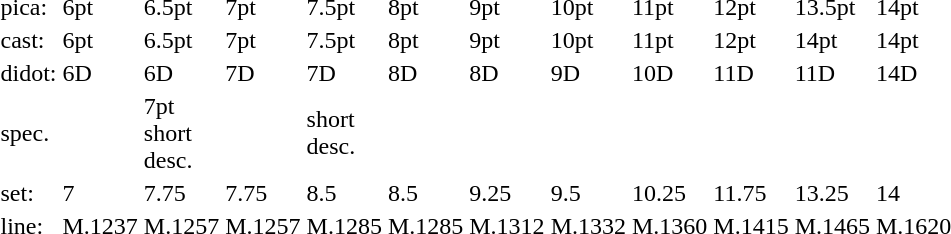<table style="margin-left:40px;">
<tr>
<td>pica:</td>
<td>6pt</td>
<td>6.5pt</td>
<td>7pt</td>
<td>7.5pt</td>
<td>8pt</td>
<td>9pt</td>
<td>10pt</td>
<td>11pt</td>
<td>12pt</td>
<td>13.5pt</td>
<td>14pt</td>
</tr>
<tr>
<td>cast:</td>
<td>6pt</td>
<td>6.5pt</td>
<td>7pt</td>
<td>7.5pt</td>
<td>8pt</td>
<td>9pt</td>
<td>10pt</td>
<td>11pt</td>
<td>12pt</td>
<td>14pt</td>
<td>14pt</td>
</tr>
<tr>
<td>didot:</td>
<td>6D</td>
<td>6D</td>
<td>7D</td>
<td>7D</td>
<td>8D</td>
<td>8D</td>
<td>9D</td>
<td>10D</td>
<td>11D</td>
<td>11D</td>
<td>14D</td>
</tr>
<tr>
<td>spec.</td>
<td></td>
<td>7pt<br>short<br> desc.</td>
<td></td>
<td>short<br> desc.</td>
</tr>
<tr>
<td>set:</td>
<td>7</td>
<td>7.75</td>
<td>7.75</td>
<td>8.5</td>
<td>8.5</td>
<td>9.25</td>
<td>9.5</td>
<td>10.25</td>
<td>11.75</td>
<td>13.25</td>
<td>14</td>
</tr>
<tr>
<td>line:</td>
<td>M.1237</td>
<td>M.1257</td>
<td>M.1257</td>
<td>M.1285</td>
<td>M.1285</td>
<td>M.1312</td>
<td>M.1332</td>
<td>M.1360</td>
<td>M.1415</td>
<td>M.1465</td>
<td>M.1620</td>
</tr>
</table>
